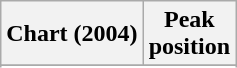<table class="wikitable sortable plainrowheaders" style="text-align:center">
<tr>
<th scope="col">Chart (2004)</th>
<th scope="col">Peak<br> position</th>
</tr>
<tr>
</tr>
<tr>
</tr>
<tr>
</tr>
</table>
